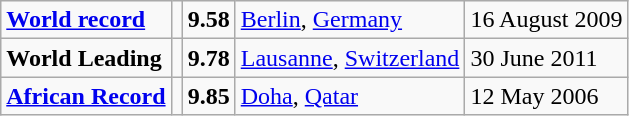<table class="wikitable">
<tr>
<td><strong><a href='#'>World record</a></strong></td>
<td></td>
<td><strong>9.58</strong></td>
<td><a href='#'>Berlin</a>, <a href='#'>Germany</a></td>
<td>16 August 2009</td>
</tr>
<tr>
<td><strong>World Leading</strong></td>
<td></td>
<td><strong>9.78</strong></td>
<td><a href='#'>Lausanne</a>, <a href='#'>Switzerland</a></td>
<td>30 June 2011</td>
</tr>
<tr>
<td><strong><a href='#'>African Record</a></strong></td>
<td></td>
<td><strong>9.85</strong></td>
<td><a href='#'>Doha</a>, <a href='#'>Qatar</a></td>
<td>12 May 2006</td>
</tr>
</table>
